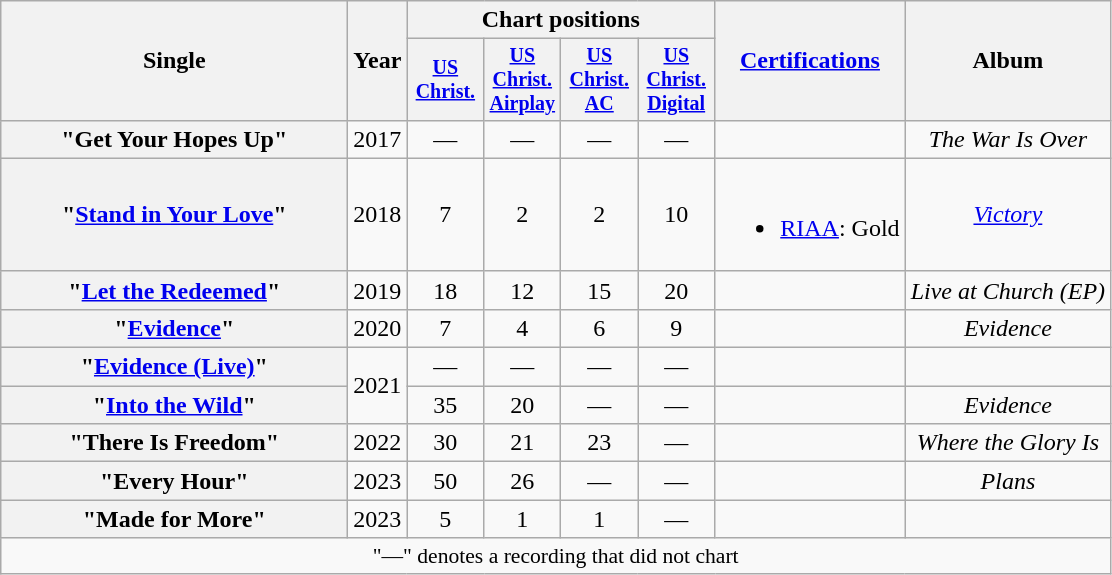<table class="wikitable plainrowheaders" style="text-align:center;">
<tr>
<th rowspan="2" style="width:14em;">Single</th>
<th rowspan="2">Year</th>
<th colspan="4">Chart positions</th>
<th rowspan="2"><a href='#'>Certifications</a></th>
<th rowspan="2">Album</th>
</tr>
<tr style="font-size:smaller;">
<th width="45"><a href='#'>US<br>Christ.</a><br></th>
<th width="45"><a href='#'>US<br>Christ.<br>Airplay</a><br></th>
<th width="45"><a href='#'>US<br>Christ.<br>AC</a><br></th>
<th width="45"><a href='#'>US<br>Christ.<br>Digital</a><br></th>
</tr>
<tr>
<th scope="row">"Get Your Hopes Up"</th>
<td>2017</td>
<td>—</td>
<td>—</td>
<td>—</td>
<td>—</td>
<td></td>
<td><em>The War Is Over</em></td>
</tr>
<tr>
<th scope="row">"<a href='#'>Stand in Your Love</a>"<br></th>
<td>2018</td>
<td>7</td>
<td>2</td>
<td>2</td>
<td>10</td>
<td><br><ul><li><a href='#'>RIAA</a>: Gold</li></ul></td>
<td><em><a href='#'>Victory</a></em></td>
</tr>
<tr>
<th scope="row">"<a href='#'>Let the Redeemed</a>"</th>
<td>2019</td>
<td>18</td>
<td>12</td>
<td>15</td>
<td>20</td>
<td></td>
<td><em>Live at Church (EP)</em></td>
</tr>
<tr>
<th scope="row">"<a href='#'>Evidence</a>"</th>
<td>2020</td>
<td>7</td>
<td>4</td>
<td>6</td>
<td>9</td>
<td></td>
<td><em>Evidence</em></td>
</tr>
<tr>
<th scope="row">"<a href='#'>Evidence (Live)</a>"<br></th>
<td rowspan="2">2021</td>
<td>—</td>
<td>—</td>
<td>—</td>
<td>—</td>
<td></td>
<td></td>
</tr>
<tr>
<th scope="row">"<a href='#'>Into the Wild</a>"</th>
<td>35</td>
<td>20</td>
<td>—</td>
<td>—</td>
<td></td>
<td><em>Evidence</em></td>
</tr>
<tr>
<th scope="row">"There Is Freedom"</th>
<td>2022</td>
<td>30</td>
<td>21</td>
<td>23</td>
<td>—</td>
<td></td>
<td><em>Where the Glory Is</em></td>
</tr>
<tr>
<th scope="row">"Every Hour"<br></th>
<td>2023</td>
<td>50</td>
<td>26</td>
<td>—</td>
<td>—</td>
<td></td>
<td><em>Plans</em></td>
</tr>
<tr>
<th scope="row">"Made for More"<br></th>
<td>2023</td>
<td>5</td>
<td>1</td>
<td>1</td>
<td>—</td>
<td></td>
<td></td>
</tr>
<tr>
<td colspan="8" style="font-size:90%">"—" denotes a recording that did not chart</td>
</tr>
</table>
